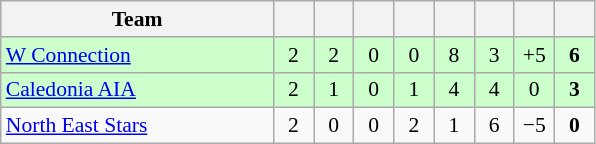<table class="wikitable" style="text-align: center; font-size:90%;">
<tr>
<th width=175>Team</th>
<th width=20></th>
<th width=20></th>
<th width=20></th>
<th width=20></th>
<th width=20></th>
<th width=20></th>
<th width=20></th>
<th width=20></th>
</tr>
<tr bgcolor=ccffcc>
<td align=left><a href='#'>W Connection</a></td>
<td>2</td>
<td>2</td>
<td>0</td>
<td>0</td>
<td>8</td>
<td>3</td>
<td>+5</td>
<td><strong>6</strong></td>
</tr>
<tr bgcolor=ccffcc>
<td align=left><a href='#'>Caledonia AIA</a></td>
<td>2</td>
<td>1</td>
<td>0</td>
<td>1</td>
<td>4</td>
<td>4</td>
<td>0</td>
<td><strong>3</strong></td>
</tr>
<tr>
<td align=left><a href='#'>North East Stars</a></td>
<td>2</td>
<td>0</td>
<td>0</td>
<td>2</td>
<td>1</td>
<td>6</td>
<td>−5</td>
<td><strong>0</strong></td>
</tr>
</table>
